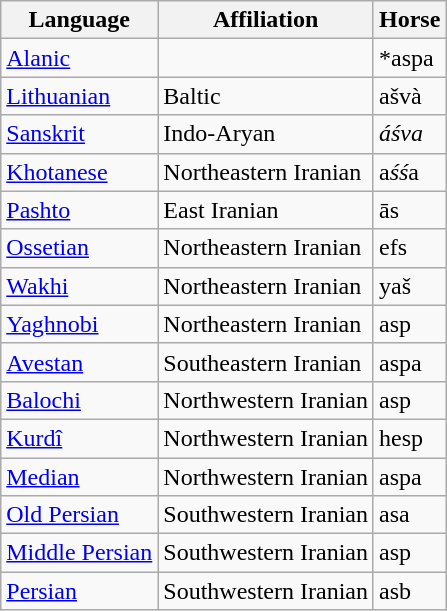<table class="wikitable">
<tr>
<th>Language</th>
<th>Affiliation</th>
<th>Horse</th>
</tr>
<tr>
<td><a href='#'>Alanic</a></td>
<td></td>
<td>*aspa</td>
</tr>
<tr>
<td><a href='#'>Lithuanian</a></td>
<td>Baltic</td>
<td>ašvà</td>
</tr>
<tr>
<td><a href='#'>Sanskrit</a></td>
<td>Indo-Aryan</td>
<td><em>áśva</em></td>
</tr>
<tr>
<td><a href='#'>Khotanese</a></td>
<td>Northeastern Iranian</td>
<td>a<em>śś</em>a</td>
</tr>
<tr>
<td><a href='#'>Pashto</a></td>
<td>East Iranian</td>
<td>ās</td>
</tr>
<tr>
<td><a href='#'>Ossetian</a></td>
<td>Northeastern Iranian</td>
<td>efs</td>
</tr>
<tr>
<td><a href='#'>Wakhi</a></td>
<td>Northeastern Iranian</td>
<td>yaš</td>
</tr>
<tr>
<td><a href='#'>Yaghnobi</a></td>
<td>Northeastern Iranian</td>
<td>asp</td>
</tr>
<tr>
<td><a href='#'>Avestan</a></td>
<td>Southeastern Iranian</td>
<td>aspa</td>
</tr>
<tr>
<td><a href='#'>Balochi</a></td>
<td>Northwestern Iranian</td>
<td>asp</td>
</tr>
<tr>
<td><a href='#'>Kurdî</a></td>
<td>Northwestern Iranian</td>
<td>hesp</td>
</tr>
<tr>
<td><a href='#'>Median</a></td>
<td>Northwestern Iranian</td>
<td>aspa</td>
</tr>
<tr>
<td><a href='#'>Old Persian</a></td>
<td>Southwestern Iranian</td>
<td>asa</td>
</tr>
<tr>
<td><a href='#'>Middle Persian</a></td>
<td>Southwestern Iranian</td>
<td>asp</td>
</tr>
<tr>
<td><a href='#'>Persian</a></td>
<td>Southwestern Iranian</td>
<td>asb</td>
</tr>
</table>
